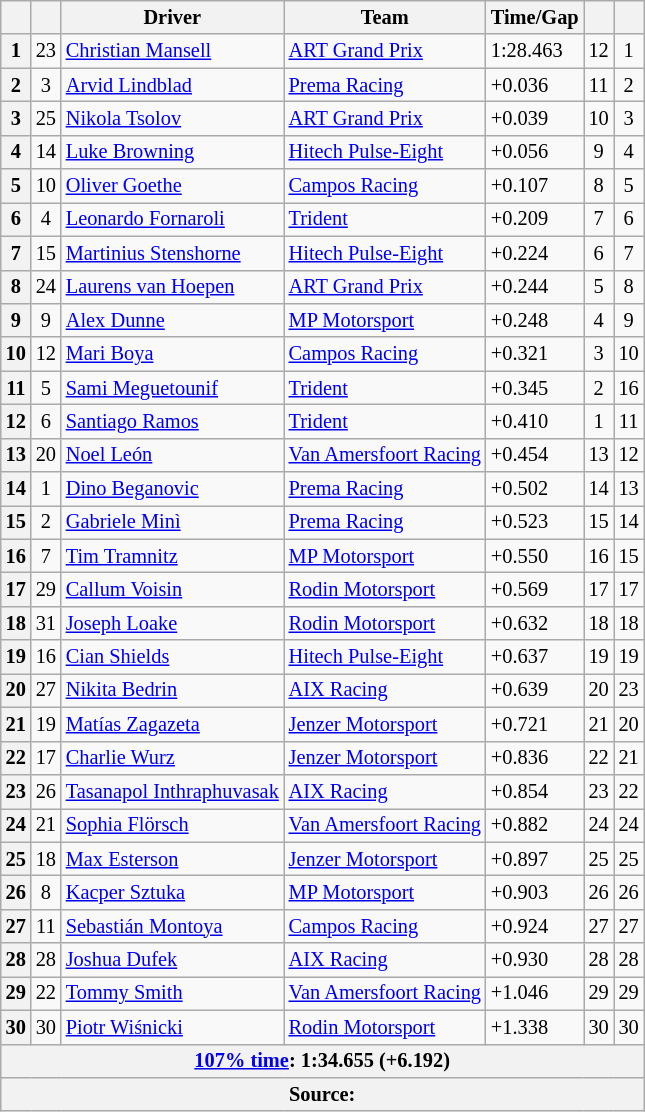<table class="wikitable" style="font-size:85%">
<tr>
<th></th>
<th></th>
<th>Driver</th>
<th>Team</th>
<th>Time/Gap</th>
<th scope="col"></th>
<th scope="col"></th>
</tr>
<tr>
<th>1</th>
<td align="center">23</td>
<td> <a href='#'>Christian Mansell</a></td>
<td><a href='#'>ART Grand Prix</a></td>
<td>1:28.463</td>
<td align=center>12</td>
<td align=center>1</td>
</tr>
<tr>
<th>2</th>
<td align="center">3</td>
<td> <a href='#'>Arvid Lindblad</a></td>
<td><a href='#'>Prema Racing</a></td>
<td>+0.036</td>
<td align=center>11</td>
<td align=center>2</td>
</tr>
<tr>
<th>3</th>
<td align="center">25</td>
<td> <a href='#'>Nikola Tsolov</a></td>
<td><a href='#'>ART Grand Prix</a></td>
<td>+0.039</td>
<td align=center>10</td>
<td align=center>3</td>
</tr>
<tr>
<th>4</th>
<td align="center">14</td>
<td> <a href='#'>Luke Browning</a></td>
<td><a href='#'>Hitech Pulse-Eight</a></td>
<td>+0.056</td>
<td align=center>9</td>
<td align=center>4</td>
</tr>
<tr>
<th>5</th>
<td align="center">10</td>
<td> <a href='#'>Oliver Goethe</a></td>
<td><a href='#'>Campos Racing</a></td>
<td>+0.107</td>
<td align=center>8</td>
<td align=center>5</td>
</tr>
<tr>
<th>6</th>
<td align="center">4</td>
<td> <a href='#'>Leonardo Fornaroli</a></td>
<td><a href='#'>Trident</a></td>
<td>+0.209</td>
<td align=center>7</td>
<td align=center>6</td>
</tr>
<tr>
<th>7</th>
<td align="center">15</td>
<td> <a href='#'>Martinius Stenshorne</a></td>
<td><a href='#'>Hitech Pulse-Eight</a></td>
<td>+0.224</td>
<td align=center>6</td>
<td align=center>7</td>
</tr>
<tr>
<th>8</th>
<td align="center">24</td>
<td> <a href='#'>Laurens van Hoepen</a></td>
<td><a href='#'>ART Grand Prix</a></td>
<td>+0.244</td>
<td align=center>5</td>
<td align=center>8</td>
</tr>
<tr>
<th>9</th>
<td align="center">9</td>
<td> <a href='#'>Alex Dunne</a></td>
<td><a href='#'>MP Motorsport</a></td>
<td>+0.248</td>
<td align=center>4</td>
<td align=center>9</td>
</tr>
<tr>
<th>10</th>
<td align="center">12</td>
<td> <a href='#'>Mari Boya</a></td>
<td><a href='#'>Campos Racing</a></td>
<td>+0.321</td>
<td align=center>3</td>
<td align=center>10</td>
</tr>
<tr>
<th>11</th>
<td align="center">5</td>
<td> <a href='#'>Sami Meguetounif</a></td>
<td><a href='#'>Trident</a></td>
<td>+0.345</td>
<td align=center>2</td>
<td align=center>16</td>
</tr>
<tr>
<th>12</th>
<td align="center">6</td>
<td> <a href='#'>Santiago Ramos</a></td>
<td><a href='#'>Trident</a></td>
<td>+0.410</td>
<td align=center>1</td>
<td align=center>11</td>
</tr>
<tr>
<th>13</th>
<td align="center">20</td>
<td> <a href='#'>Noel León</a></td>
<td><a href='#'>Van Amersfoort Racing</a></td>
<td>+0.454</td>
<td align=center>13</td>
<td align=center>12</td>
</tr>
<tr>
<th>14</th>
<td align="center">1</td>
<td> <a href='#'>Dino Beganovic</a></td>
<td><a href='#'>Prema Racing</a></td>
<td>+0.502</td>
<td align=center>14</td>
<td align=center>13</td>
</tr>
<tr>
<th>15</th>
<td align="center">2</td>
<td> <a href='#'>Gabriele Minì</a></td>
<td><a href='#'>Prema Racing</a></td>
<td>+0.523</td>
<td align=center>15</td>
<td align=center>14</td>
</tr>
<tr>
<th>16</th>
<td align="center">7</td>
<td> <a href='#'>Tim Tramnitz</a></td>
<td><a href='#'>MP Motorsport</a></td>
<td>+0.550</td>
<td align=center>16</td>
<td align=center>15</td>
</tr>
<tr>
<th>17</th>
<td align="center">29</td>
<td> <a href='#'>Callum Voisin</a></td>
<td><a href='#'>Rodin Motorsport</a></td>
<td>+0.569</td>
<td align=center>17</td>
<td align=center>17</td>
</tr>
<tr>
<th>18</th>
<td align="center">31</td>
<td> <a href='#'>Joseph Loake</a></td>
<td><a href='#'>Rodin Motorsport</a></td>
<td>+0.632</td>
<td align=center>18</td>
<td align=center>18</td>
</tr>
<tr>
<th>19</th>
<td align="center">16</td>
<td> <a href='#'>Cian Shields</a></td>
<td><a href='#'>Hitech Pulse-Eight</a></td>
<td>+0.637</td>
<td align=center>19</td>
<td align=center>19</td>
</tr>
<tr>
<th>20</th>
<td align="center">27</td>
<td> <a href='#'>Nikita Bedrin</a></td>
<td><a href='#'>AIX Racing</a></td>
<td>+0.639</td>
<td align=center>20</td>
<td align=center>23</td>
</tr>
<tr>
<th>21</th>
<td align="center">19</td>
<td> <a href='#'>Matías Zagazeta</a></td>
<td><a href='#'>Jenzer Motorsport</a></td>
<td>+0.721</td>
<td align=center>21</td>
<td align=center>20</td>
</tr>
<tr>
<th>22</th>
<td align="center">17</td>
<td> <a href='#'>Charlie Wurz</a></td>
<td><a href='#'>Jenzer Motorsport</a></td>
<td>+0.836</td>
<td align=center>22</td>
<td align=center>21</td>
</tr>
<tr>
<th>23</th>
<td align="center">26</td>
<td> <a href='#'>Tasanapol Inthraphuvasak</a></td>
<td><a href='#'>AIX Racing</a></td>
<td>+0.854</td>
<td align=center>23</td>
<td align=center>22</td>
</tr>
<tr>
<th>24</th>
<td align="center">21</td>
<td> <a href='#'>Sophia Flörsch</a></td>
<td><a href='#'>Van Amersfoort Racing</a></td>
<td>+0.882</td>
<td align=center>24</td>
<td align=center>24</td>
</tr>
<tr>
<th>25</th>
<td align="center">18</td>
<td> <a href='#'>Max Esterson</a></td>
<td><a href='#'>Jenzer Motorsport</a></td>
<td>+0.897</td>
<td align=center>25</td>
<td align=center>25</td>
</tr>
<tr>
<th>26</th>
<td align="center">8</td>
<td> <a href='#'>Kacper Sztuka</a></td>
<td><a href='#'>MP Motorsport</a></td>
<td>+0.903</td>
<td align=center>26</td>
<td align=center>26</td>
</tr>
<tr>
<th>27</th>
<td align="center">11</td>
<td> <a href='#'>Sebastián Montoya</a></td>
<td><a href='#'>Campos Racing</a></td>
<td>+0.924</td>
<td align=center>27</td>
<td align=center>27</td>
</tr>
<tr>
<th>28</th>
<td align="center">28</td>
<td> <a href='#'>Joshua Dufek</a></td>
<td><a href='#'>AIX Racing</a></td>
<td>+0.930</td>
<td align=center>28</td>
<td align=center>28</td>
</tr>
<tr>
<th>29</th>
<td align="center">22</td>
<td> <a href='#'>Tommy Smith</a></td>
<td><a href='#'>Van Amersfoort Racing</a></td>
<td>+1.046</td>
<td align=center>29</td>
<td align=center>29</td>
</tr>
<tr>
<th>30</th>
<td align="center">30</td>
<td> <a href='#'>Piotr Wiśnicki</a></td>
<td><a href='#'>Rodin Motorsport</a></td>
<td>+1.338</td>
<td align=center>30</td>
<td align=center>30</td>
</tr>
<tr>
<th colspan="7"><a href='#'>107% time</a>: 1:34.655 (+6.192)</th>
</tr>
<tr>
<th colspan="7">Source:</th>
</tr>
</table>
